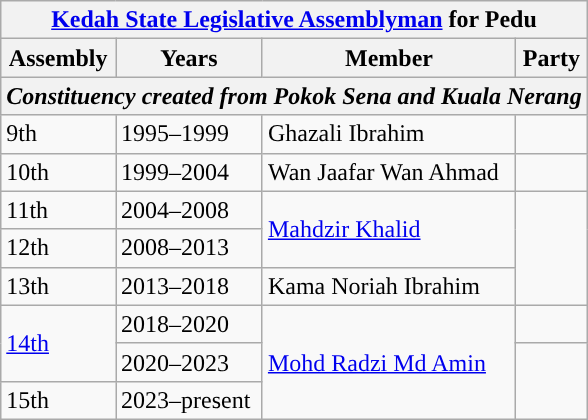<table class="wikitable">
<tr>
<th colspan="4"><a href='#'>Kedah State Legislative Assemblyman</a> for Pedu</th>
</tr>
<tr>
<th>Assembly</th>
<th>Years</th>
<th>Member</th>
<th>Party</th>
</tr>
<tr>
<th colspan="4" align="center"><em>Constituency created from Pokok Sena and Kuala Nerang</em></th>
</tr>
<tr>
<td>9th</td>
<td>1995–1999</td>
<td>Ghazali Ibrahim</td>
<td></td>
</tr>
<tr>
<td>10th</td>
<td>1999–2004</td>
<td>Wan Jaafar Wan Ahmad</td>
<td></td>
</tr>
<tr>
<td>11th</td>
<td>2004–2008</td>
<td rowspan="2"><a href='#'>Mahdzir Khalid</a></td>
<td rowspan="3"></td>
</tr>
<tr>
<td>12th</td>
<td>2008–2013</td>
</tr>
<tr>
<td>13th</td>
<td>2013–2018</td>
<td>Kama Noriah Ibrahim</td>
</tr>
<tr>
<td rowspan="2"><a href='#'>14th</a></td>
<td>2018–2020</td>
<td rowspan="3"><a href='#'>Mohd Radzi Md Amin</a></td>
<td></td>
</tr>
<tr>
<td>2020–2023</td>
<td rowspan="2" bgcolor=></td>
</tr>
<tr>
<td>15th</td>
<td>2023–present</td>
</tr>
</table>
